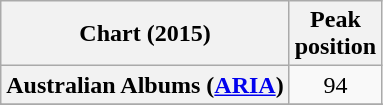<table class="wikitable sortable plainrowheaders" style="text-align:center">
<tr>
<th scope="col">Chart (2015)</th>
<th scope="col">Peak<br> position</th>
</tr>
<tr>
<th scope="row">Australian Albums (<a href='#'>ARIA</a>)</th>
<td>94</td>
</tr>
<tr>
</tr>
<tr>
</tr>
<tr>
</tr>
<tr>
</tr>
<tr>
</tr>
<tr>
</tr>
<tr>
</tr>
<tr>
</tr>
<tr>
</tr>
<tr>
</tr>
<tr>
</tr>
<tr>
</tr>
</table>
